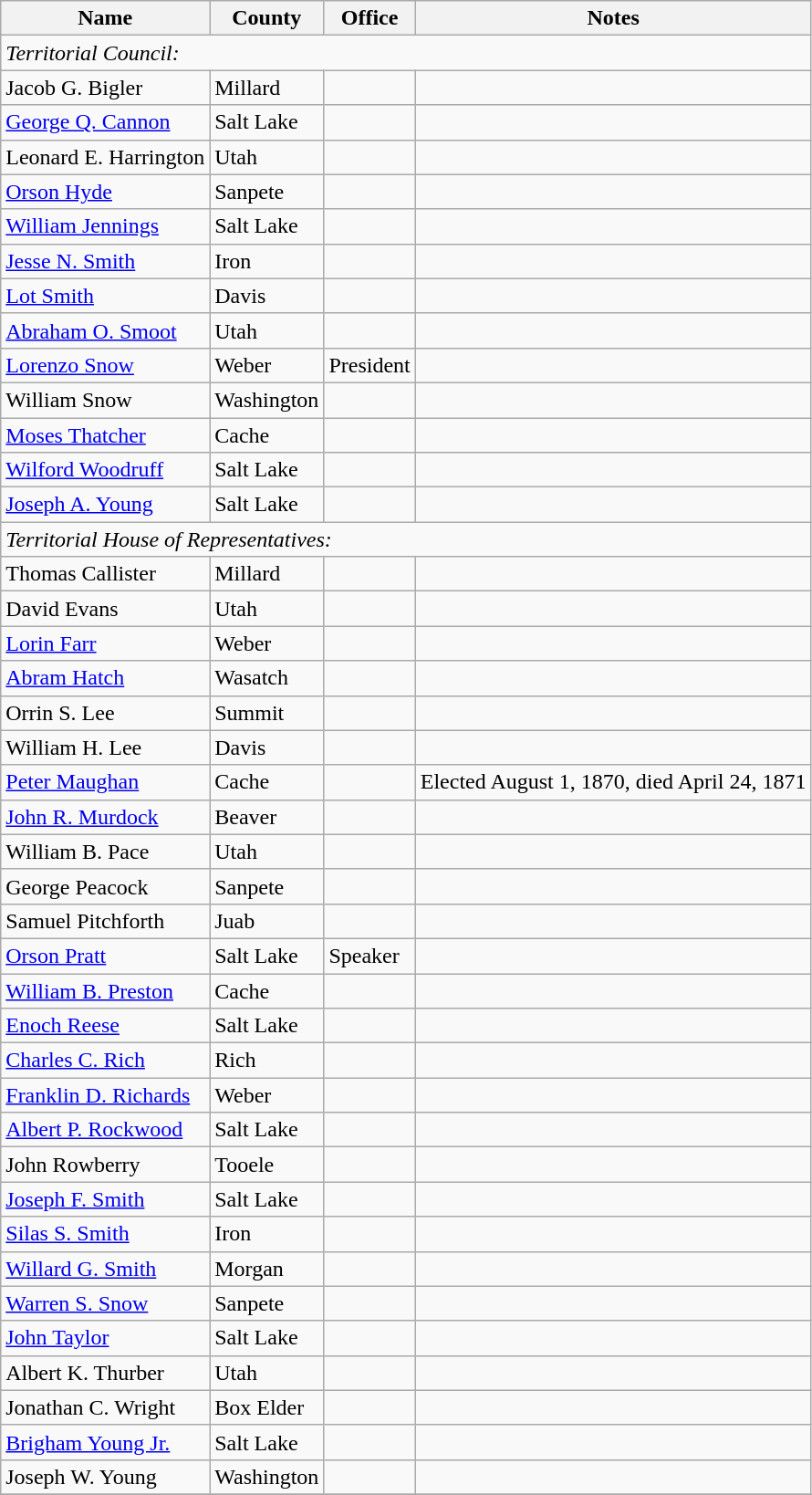<table class="wikitable">
<tr>
<th>Name</th>
<th>County</th>
<th>Office</th>
<th>Notes</th>
</tr>
<tr>
<td colspan=8><em>Territorial Council:</em></td>
</tr>
<tr>
<td>Jacob G. Bigler</td>
<td>Millard</td>
<td></td>
<td></td>
</tr>
<tr>
<td><a href='#'>George Q. Cannon</a></td>
<td>Salt Lake</td>
<td></td>
<td></td>
</tr>
<tr>
<td>Leonard E. Harrington</td>
<td>Utah</td>
<td></td>
<td></td>
</tr>
<tr>
<td><a href='#'>Orson Hyde</a></td>
<td>Sanpete</td>
<td></td>
<td></td>
</tr>
<tr>
<td><a href='#'>William Jennings</a></td>
<td>Salt Lake</td>
<td></td>
<td></td>
</tr>
<tr>
<td><a href='#'>Jesse N. Smith</a></td>
<td>Iron</td>
<td></td>
<td></td>
</tr>
<tr>
<td><a href='#'>Lot Smith</a></td>
<td>Davis</td>
<td></td>
<td></td>
</tr>
<tr>
<td><a href='#'>Abraham O. Smoot</a></td>
<td>Utah</td>
<td></td>
<td></td>
</tr>
<tr>
<td><a href='#'>Lorenzo Snow</a></td>
<td>Weber</td>
<td>President</td>
<td></td>
</tr>
<tr>
<td>William Snow</td>
<td>Washington</td>
<td></td>
<td></td>
</tr>
<tr>
<td><a href='#'>Moses Thatcher</a></td>
<td>Cache</td>
<td></td>
<td></td>
</tr>
<tr>
<td><a href='#'>Wilford Woodruff</a></td>
<td>Salt Lake</td>
<td></td>
<td></td>
</tr>
<tr>
<td><a href='#'>Joseph A. Young</a></td>
<td>Salt Lake</td>
<td></td>
<td></td>
</tr>
<tr>
<td colspan=8><em>Territorial House of Representatives:</em></td>
</tr>
<tr>
<td>Thomas Callister</td>
<td>Millard</td>
<td></td>
<td></td>
</tr>
<tr>
<td>David Evans</td>
<td>Utah</td>
<td></td>
<td></td>
</tr>
<tr>
<td><a href='#'>Lorin Farr</a></td>
<td>Weber</td>
<td></td>
<td></td>
</tr>
<tr>
<td><a href='#'>Abram Hatch</a></td>
<td>Wasatch</td>
<td></td>
<td></td>
</tr>
<tr>
<td>Orrin S. Lee</td>
<td>Summit</td>
<td></td>
<td></td>
</tr>
<tr>
<td>William H. Lee</td>
<td>Davis</td>
<td></td>
<td></td>
</tr>
<tr>
<td><a href='#'>Peter Maughan</a></td>
<td>Cache</td>
<td></td>
<td>Elected August 1, 1870, died April 24, 1871</td>
</tr>
<tr>
<td><a href='#'>John R. Murdock</a></td>
<td>Beaver</td>
<td></td>
<td></td>
</tr>
<tr>
<td>William B. Pace</td>
<td>Utah</td>
<td></td>
<td></td>
</tr>
<tr>
<td>George Peacock</td>
<td>Sanpete</td>
<td></td>
<td></td>
</tr>
<tr>
<td>Samuel Pitchforth</td>
<td>Juab</td>
<td></td>
<td></td>
</tr>
<tr>
<td><a href='#'>Orson Pratt</a></td>
<td>Salt Lake</td>
<td>Speaker</td>
<td></td>
</tr>
<tr>
<td><a href='#'>William B. Preston</a></td>
<td>Cache</td>
<td></td>
<td></td>
</tr>
<tr>
<td><a href='#'>Enoch Reese</a></td>
<td>Salt Lake</td>
<td></td>
<td></td>
</tr>
<tr>
<td><a href='#'>Charles C. Rich</a></td>
<td>Rich</td>
<td></td>
<td></td>
</tr>
<tr>
<td><a href='#'>Franklin D. Richards</a></td>
<td>Weber</td>
<td></td>
<td></td>
</tr>
<tr>
<td><a href='#'>Albert P. Rockwood</a></td>
<td>Salt Lake</td>
<td></td>
<td></td>
</tr>
<tr>
<td>John Rowberry</td>
<td>Tooele</td>
<td></td>
<td></td>
</tr>
<tr>
<td><a href='#'>Joseph F. Smith</a></td>
<td>Salt Lake</td>
<td></td>
<td></td>
</tr>
<tr>
<td><a href='#'>Silas S. Smith</a></td>
<td>Iron</td>
<td></td>
<td></td>
</tr>
<tr>
<td><a href='#'>Willard G. Smith</a></td>
<td>Morgan</td>
<td></td>
<td></td>
</tr>
<tr>
<td><a href='#'>Warren S. Snow</a></td>
<td>Sanpete</td>
<td></td>
<td></td>
</tr>
<tr>
<td><a href='#'>John Taylor</a></td>
<td>Salt Lake</td>
<td></td>
<td></td>
</tr>
<tr>
<td>Albert K. Thurber</td>
<td>Utah</td>
<td></td>
<td></td>
</tr>
<tr>
<td>Jonathan C. Wright</td>
<td>Box Elder</td>
<td></td>
<td></td>
</tr>
<tr>
<td><a href='#'>Brigham Young Jr.</a></td>
<td>Salt Lake</td>
<td></td>
<td></td>
</tr>
<tr>
<td>Joseph W. Young</td>
<td>Washington</td>
<td></td>
<td></td>
</tr>
<tr>
</tr>
</table>
